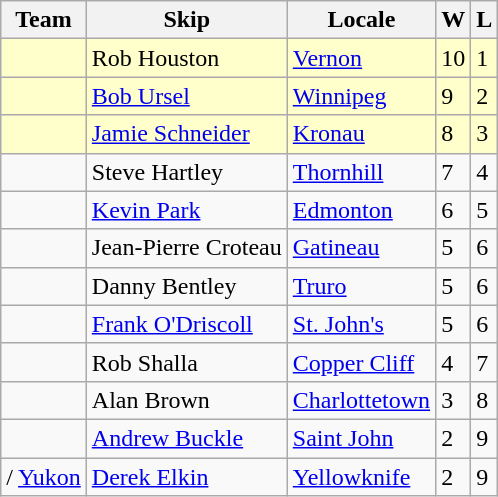<table class="wikitable" border="1">
<tr>
<th>Team</th>
<th>Skip</th>
<th>Locale</th>
<th>W</th>
<th>L</th>
</tr>
<tr bgcolor=#ffffcc>
<td></td>
<td>Rob Houston</td>
<td><a href='#'>Vernon</a></td>
<td>10</td>
<td>1</td>
</tr>
<tr bgcolor=#ffffcc>
<td></td>
<td><a href='#'>Bob Ursel</a></td>
<td><a href='#'>Winnipeg</a></td>
<td>9</td>
<td>2</td>
</tr>
<tr bgcolor=#ffffcc>
<td></td>
<td><a href='#'>Jamie Schneider</a></td>
<td><a href='#'>Kronau</a></td>
<td>8</td>
<td>3</td>
</tr>
<tr>
<td></td>
<td>Steve Hartley</td>
<td><a href='#'>Thornhill</a></td>
<td>7</td>
<td>4</td>
</tr>
<tr>
<td></td>
<td><a href='#'>Kevin Park</a></td>
<td><a href='#'>Edmonton</a></td>
<td>6</td>
<td>5</td>
</tr>
<tr>
<td></td>
<td>Jean-Pierre Croteau</td>
<td><a href='#'>Gatineau</a></td>
<td>5</td>
<td>6</td>
</tr>
<tr>
<td></td>
<td>Danny Bentley</td>
<td><a href='#'>Truro</a></td>
<td>5</td>
<td>6</td>
</tr>
<tr>
<td></td>
<td><a href='#'>Frank O'Driscoll</a></td>
<td><a href='#'>St. John's</a></td>
<td>5</td>
<td>6</td>
</tr>
<tr>
<td></td>
<td>Rob Shalla</td>
<td><a href='#'>Copper Cliff</a></td>
<td>4</td>
<td>7</td>
</tr>
<tr>
<td></td>
<td>Alan Brown</td>
<td><a href='#'>Charlottetown</a></td>
<td>3</td>
<td>8</td>
</tr>
<tr>
<td></td>
<td><a href='#'>Andrew Buckle</a></td>
<td><a href='#'>Saint John</a></td>
<td>2</td>
<td>9</td>
</tr>
<tr>
<td> / <a href='#'>Yukon</a></td>
<td><a href='#'>Derek Elkin</a></td>
<td><a href='#'>Yellowknife</a></td>
<td>2</td>
<td>9</td>
</tr>
</table>
